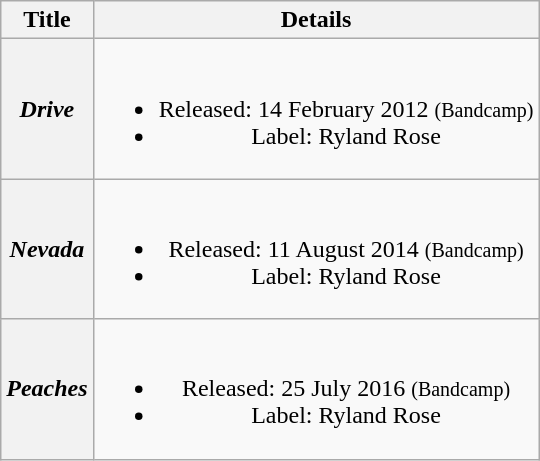<table class="wikitable plainrowheaders" style="text-align:center;">
<tr>
<th>Title</th>
<th>Details</th>
</tr>
<tr>
<th scope="row"><em>Drive</em></th>
<td><br><ul><li>Released: 14 February 2012 <small>(Bandcamp)</small></li><li>Label: Ryland Rose</li></ul></td>
</tr>
<tr>
<th scope="row"><em>Nevada</em></th>
<td><br><ul><li>Released: 11 August 2014 <small>(Bandcamp)</small></li><li>Label: Ryland Rose</li></ul></td>
</tr>
<tr>
<th scope="row"><em>Peaches</em></th>
<td><br><ul><li>Released: 25 July 2016 <small>(Bandcamp)</small></li><li>Label: Ryland Rose</li></ul></td>
</tr>
</table>
